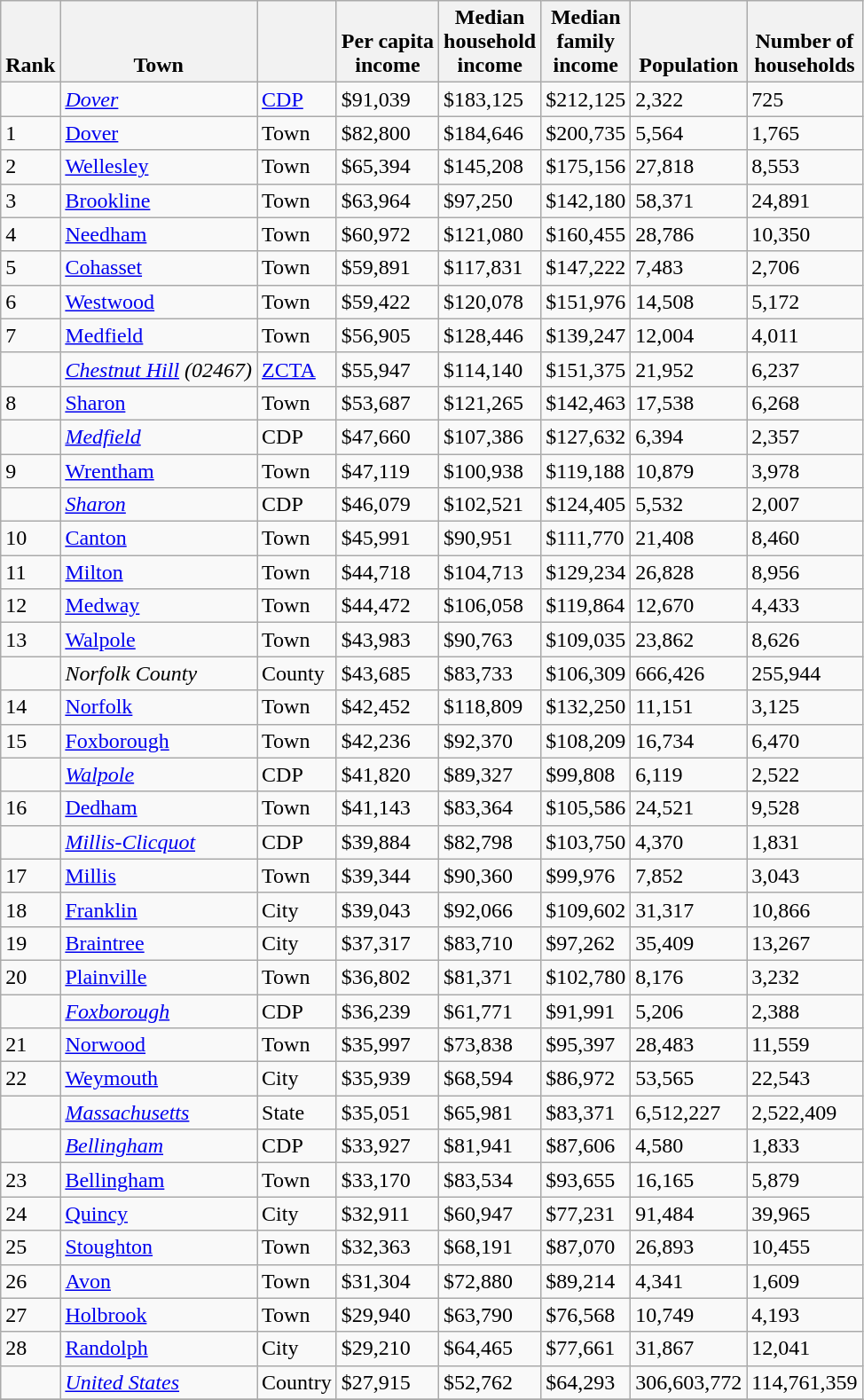<table class="wikitable sortable">
<tr valign=bottom>
<th>Rank</th>
<th>Town</th>
<th></th>
<th>Per capita<br>income</th>
<th>Median<br>household<br>income</th>
<th>Median<br>family<br>income</th>
<th>Population</th>
<th>Number of<br>households</th>
</tr>
<tr>
<td></td>
<td><em><a href='#'>Dover</a></em></td>
<td><a href='#'>CDP</a></td>
<td>$91,039</td>
<td>$183,125</td>
<td>$212,125</td>
<td>2,322</td>
<td>725</td>
</tr>
<tr>
<td>1</td>
<td><a href='#'>Dover</a></td>
<td>Town</td>
<td>$82,800</td>
<td>$184,646</td>
<td>$200,735</td>
<td>5,564</td>
<td>1,765</td>
</tr>
<tr>
<td>2</td>
<td><a href='#'>Wellesley</a></td>
<td>Town</td>
<td>$65,394</td>
<td>$145,208</td>
<td>$175,156</td>
<td>27,818</td>
<td>8,553</td>
</tr>
<tr>
<td>3</td>
<td><a href='#'>Brookline</a></td>
<td>Town</td>
<td>$63,964</td>
<td>$97,250</td>
<td>$142,180</td>
<td>58,371</td>
<td>24,891</td>
</tr>
<tr>
<td>4</td>
<td><a href='#'>Needham</a></td>
<td>Town</td>
<td>$60,972</td>
<td>$121,080</td>
<td>$160,455</td>
<td>28,786</td>
<td>10,350</td>
</tr>
<tr>
<td>5</td>
<td><a href='#'>Cohasset</a></td>
<td>Town</td>
<td>$59,891</td>
<td>$117,831</td>
<td>$147,222</td>
<td>7,483</td>
<td>2,706</td>
</tr>
<tr>
<td>6</td>
<td><a href='#'>Westwood</a></td>
<td>Town</td>
<td>$59,422</td>
<td>$120,078</td>
<td>$151,976</td>
<td>14,508</td>
<td>5,172</td>
</tr>
<tr>
<td>7</td>
<td><a href='#'>Medfield</a></td>
<td>Town</td>
<td>$56,905</td>
<td>$128,446</td>
<td>$139,247</td>
<td>12,004</td>
<td>4,011</td>
</tr>
<tr>
<td></td>
<td><em><a href='#'>Chestnut Hill</a> (02467)</em></td>
<td><a href='#'>ZCTA</a></td>
<td>$55,947</td>
<td>$114,140</td>
<td>$151,375</td>
<td>21,952</td>
<td>6,237</td>
</tr>
<tr>
<td>8</td>
<td><a href='#'>Sharon</a></td>
<td>Town</td>
<td>$53,687</td>
<td>$121,265</td>
<td>$142,463</td>
<td>17,538</td>
<td>6,268</td>
</tr>
<tr>
<td></td>
<td><em><a href='#'>Medfield</a></em></td>
<td>CDP</td>
<td>$47,660</td>
<td>$107,386</td>
<td>$127,632</td>
<td>6,394</td>
<td>2,357</td>
</tr>
<tr>
<td>9</td>
<td><a href='#'>Wrentham</a></td>
<td>Town</td>
<td>$47,119</td>
<td>$100,938</td>
<td>$119,188</td>
<td>10,879</td>
<td>3,978</td>
</tr>
<tr>
<td></td>
<td><em><a href='#'>Sharon</a></em></td>
<td>CDP</td>
<td>$46,079</td>
<td>$102,521</td>
<td>$124,405</td>
<td>5,532</td>
<td>2,007</td>
</tr>
<tr>
<td>10</td>
<td><a href='#'>Canton</a></td>
<td>Town</td>
<td>$45,991</td>
<td>$90,951</td>
<td>$111,770</td>
<td>21,408</td>
<td>8,460</td>
</tr>
<tr>
<td>11</td>
<td><a href='#'>Milton</a></td>
<td>Town</td>
<td>$44,718</td>
<td>$104,713</td>
<td>$129,234</td>
<td>26,828</td>
<td>8,956</td>
</tr>
<tr>
<td>12</td>
<td><a href='#'>Medway</a></td>
<td>Town</td>
<td>$44,472</td>
<td>$106,058</td>
<td>$119,864</td>
<td>12,670</td>
<td>4,433</td>
</tr>
<tr>
<td>13</td>
<td><a href='#'>Walpole</a></td>
<td>Town</td>
<td>$43,983</td>
<td>$90,763</td>
<td>$109,035</td>
<td>23,862</td>
<td>8,626</td>
</tr>
<tr>
<td></td>
<td><em>Norfolk County</em></td>
<td>County</td>
<td>$43,685</td>
<td>$83,733</td>
<td>$106,309</td>
<td>666,426</td>
<td>255,944</td>
</tr>
<tr>
<td>14</td>
<td><a href='#'>Norfolk</a></td>
<td>Town</td>
<td>$42,452</td>
<td>$118,809</td>
<td>$132,250</td>
<td>11,151</td>
<td>3,125</td>
</tr>
<tr>
<td>15</td>
<td><a href='#'>Foxborough</a></td>
<td>Town</td>
<td>$42,236</td>
<td>$92,370</td>
<td>$108,209</td>
<td>16,734</td>
<td>6,470</td>
</tr>
<tr>
<td></td>
<td><em><a href='#'>Walpole</a></em></td>
<td>CDP</td>
<td>$41,820</td>
<td>$89,327</td>
<td>$99,808</td>
<td>6,119</td>
<td>2,522</td>
</tr>
<tr>
<td>16</td>
<td><a href='#'>Dedham</a></td>
<td>Town</td>
<td>$41,143</td>
<td>$83,364</td>
<td>$105,586</td>
<td>24,521</td>
<td>9,528</td>
</tr>
<tr>
<td></td>
<td><em><a href='#'>Millis-Clicquot</a></em></td>
<td>CDP</td>
<td>$39,884</td>
<td>$82,798</td>
<td>$103,750</td>
<td>4,370</td>
<td>1,831</td>
</tr>
<tr>
<td>17</td>
<td><a href='#'>Millis</a></td>
<td>Town</td>
<td>$39,344</td>
<td>$90,360</td>
<td>$99,976</td>
<td>7,852</td>
<td>3,043</td>
</tr>
<tr>
<td>18</td>
<td><a href='#'>Franklin</a></td>
<td>City</td>
<td>$39,043</td>
<td>$92,066</td>
<td>$109,602</td>
<td>31,317</td>
<td>10,866</td>
</tr>
<tr>
<td>19</td>
<td><a href='#'>Braintree</a></td>
<td>City</td>
<td>$37,317</td>
<td>$83,710</td>
<td>$97,262</td>
<td>35,409</td>
<td>13,267</td>
</tr>
<tr>
<td>20</td>
<td><a href='#'>Plainville</a></td>
<td>Town</td>
<td>$36,802</td>
<td>$81,371</td>
<td>$102,780</td>
<td>8,176</td>
<td>3,232</td>
</tr>
<tr>
<td></td>
<td><em><a href='#'>Foxborough</a></em></td>
<td>CDP</td>
<td>$36,239</td>
<td>$61,771</td>
<td>$91,991</td>
<td>5,206</td>
<td>2,388</td>
</tr>
<tr>
<td>21</td>
<td><a href='#'>Norwood</a></td>
<td>Town</td>
<td>$35,997</td>
<td>$73,838</td>
<td>$95,397</td>
<td>28,483</td>
<td>11,559</td>
</tr>
<tr>
<td>22</td>
<td><a href='#'>Weymouth</a></td>
<td>City</td>
<td>$35,939</td>
<td>$68,594</td>
<td>$86,972</td>
<td>53,565</td>
<td>22,543</td>
</tr>
<tr>
<td></td>
<td><em><a href='#'>Massachusetts</a></em></td>
<td>State</td>
<td>$35,051</td>
<td>$65,981</td>
<td>$83,371</td>
<td>6,512,227</td>
<td>2,522,409</td>
</tr>
<tr>
<td></td>
<td><em><a href='#'>Bellingham</a></em></td>
<td>CDP</td>
<td>$33,927</td>
<td>$81,941</td>
<td>$87,606</td>
<td>4,580</td>
<td>1,833</td>
</tr>
<tr>
<td>23</td>
<td><a href='#'>Bellingham</a></td>
<td>Town</td>
<td>$33,170</td>
<td>$83,534</td>
<td>$93,655</td>
<td>16,165</td>
<td>5,879</td>
</tr>
<tr>
<td>24</td>
<td><a href='#'>Quincy</a></td>
<td>City</td>
<td>$32,911</td>
<td>$60,947</td>
<td>$77,231</td>
<td>91,484</td>
<td>39,965</td>
</tr>
<tr>
<td>25</td>
<td><a href='#'>Stoughton</a></td>
<td>Town</td>
<td>$32,363</td>
<td>$68,191</td>
<td>$87,070</td>
<td>26,893</td>
<td>10,455</td>
</tr>
<tr>
<td>26</td>
<td><a href='#'>Avon</a></td>
<td>Town</td>
<td>$31,304</td>
<td>$72,880</td>
<td>$89,214</td>
<td>4,341</td>
<td>1,609</td>
</tr>
<tr>
<td>27</td>
<td><a href='#'>Holbrook</a></td>
<td>Town</td>
<td>$29,940</td>
<td>$63,790</td>
<td>$76,568</td>
<td>10,749</td>
<td>4,193</td>
</tr>
<tr>
<td>28</td>
<td><a href='#'>Randolph</a></td>
<td>City</td>
<td>$29,210</td>
<td>$64,465</td>
<td>$77,661</td>
<td>31,867</td>
<td>12,041</td>
</tr>
<tr>
<td></td>
<td><em><a href='#'>United States</a></em></td>
<td>Country</td>
<td>$27,915</td>
<td>$52,762</td>
<td>$64,293</td>
<td>306,603,772</td>
<td>114,761,359</td>
</tr>
<tr>
</tr>
</table>
